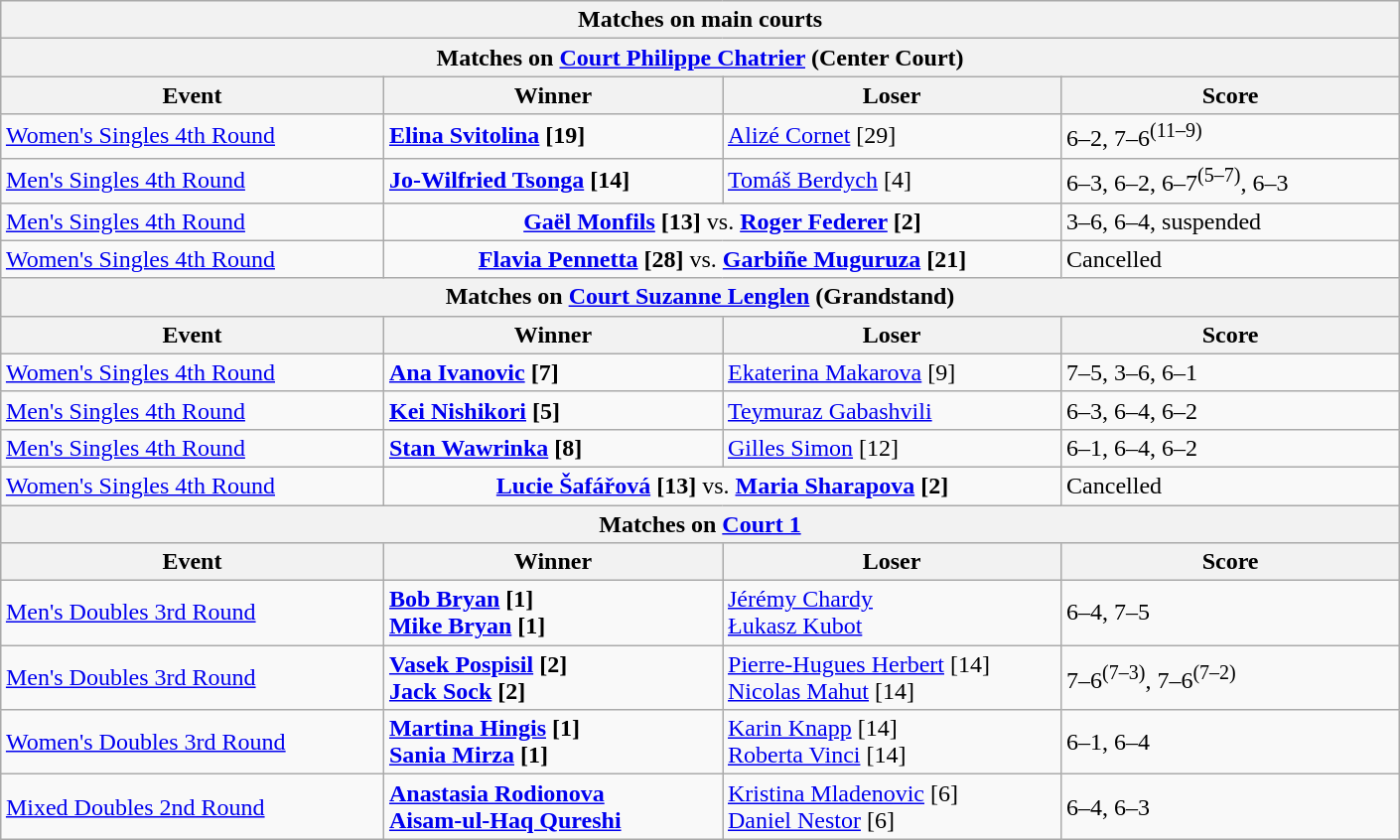<table class="wikitable collapsible uncollapsed" style=margin:auto>
<tr>
<th colspan=4 style=white-space:nowrap>Matches on main courts</th>
</tr>
<tr>
<th colspan=4><strong>Matches on <a href='#'>Court Philippe Chatrier</a> (Center Court)</strong></th>
</tr>
<tr>
<th width=250>Event</th>
<th width=220>Winner</th>
<th width=220>Loser</th>
<th width=220>Score</th>
</tr>
<tr>
<td><a href='#'>Women's Singles 4th Round</a></td>
<td><strong> <a href='#'>Elina Svitolina</a> [19]</strong></td>
<td> <a href='#'>Alizé Cornet</a> [29]</td>
<td>6–2, 7–6<sup>(11–9)</sup></td>
</tr>
<tr>
<td><a href='#'>Men's Singles 4th Round</a></td>
<td><strong> <a href='#'>Jo-Wilfried Tsonga</a> [14]</strong></td>
<td> <a href='#'>Tomáš Berdych</a> [4]</td>
<td>6–3, 6–2, 6–7<sup>(5–7)</sup>, 6–3</td>
</tr>
<tr>
<td><a href='#'>Men's Singles 4th Round</a></td>
<td colspan=2 align=center><strong> <a href='#'>Gaël Monfils</a> [13]</strong> vs. <strong> <a href='#'>Roger Federer</a> [2]</strong></td>
<td>3–6, 6–4, suspended</td>
</tr>
<tr>
<td><a href='#'>Women's Singles 4th Round</a></td>
<td colspan=2 align=center><strong> <a href='#'>Flavia Pennetta</a> [28]</strong> vs. <strong> <a href='#'>Garbiñe Muguruza</a> [21]</strong></td>
<td>Cancelled</td>
</tr>
<tr>
<th colspan=4><strong>Matches on <a href='#'>Court Suzanne Lenglen</a> (Grandstand)</strong></th>
</tr>
<tr>
<th width=250>Event</th>
<th width=220>Winner</th>
<th width=220>Loser</th>
<th width=220>Score</th>
</tr>
<tr>
<td><a href='#'>Women's Singles 4th Round</a></td>
<td><strong> <a href='#'>Ana Ivanovic</a> [7]</strong></td>
<td> <a href='#'>Ekaterina Makarova</a> [9]</td>
<td>7–5, 3–6, 6–1</td>
</tr>
<tr>
<td><a href='#'>Men's Singles 4th Round</a></td>
<td><strong> <a href='#'>Kei Nishikori</a> [5]</strong></td>
<td> <a href='#'>Teymuraz Gabashvili</a></td>
<td>6–3, 6–4, 6–2</td>
</tr>
<tr>
<td><a href='#'>Men's Singles 4th Round</a></td>
<td><strong> <a href='#'>Stan Wawrinka</a> [8]</strong></td>
<td> <a href='#'>Gilles Simon</a> [12]</td>
<td>6–1, 6–4, 6–2</td>
</tr>
<tr>
<td><a href='#'>Women's Singles 4th Round</a></td>
<td colspan=2 align=center><strong> <a href='#'>Lucie Šafářová</a> [13]</strong> vs. <strong> <a href='#'>Maria Sharapova</a> [2]</strong></td>
<td>Cancelled</td>
</tr>
<tr>
<th colspan=4><strong>Matches on <a href='#'>Court 1</a></strong></th>
</tr>
<tr>
<th width=250>Event</th>
<th width=220>Winner</th>
<th width=220>Loser</th>
<th width=220>Score</th>
</tr>
<tr>
<td><a href='#'>Men's Doubles 3rd Round</a></td>
<td><strong> <a href='#'>Bob Bryan</a> [1] <br>  <a href='#'>Mike Bryan</a> [1]</strong></td>
<td> <a href='#'>Jérémy Chardy</a> <br>  <a href='#'>Łukasz Kubot</a></td>
<td>6–4, 7–5</td>
</tr>
<tr>
<td><a href='#'>Men's Doubles 3rd Round</a></td>
<td><strong> <a href='#'>Vasek Pospisil</a> [2] <br>  <a href='#'>Jack Sock</a> [2]</strong></td>
<td> <a href='#'>Pierre-Hugues Herbert</a> [14] <br>  <a href='#'>Nicolas Mahut</a> [14]</td>
<td>7–6<sup>(7–3)</sup>, 7–6<sup>(7–2)</sup></td>
</tr>
<tr>
<td><a href='#'>Women's Doubles 3rd Round</a></td>
<td><strong> <a href='#'>Martina Hingis</a> [1] <br>  <a href='#'>Sania Mirza</a> [1]</strong></td>
<td> <a href='#'>Karin Knapp</a> [14] <br>  <a href='#'>Roberta Vinci</a> [14]</td>
<td>6–1, 6–4</td>
</tr>
<tr>
<td><a href='#'>Mixed Doubles 2nd Round</a></td>
<td><strong> <a href='#'>Anastasia Rodionova</a></strong><br> <strong> <a href='#'>Aisam-ul-Haq Qureshi</a></strong></td>
<td> <a href='#'>Kristina Mladenovic</a> [6] <br>  <a href='#'>Daniel Nestor</a> [6]</td>
<td>6–4, 6–3</td>
</tr>
</table>
